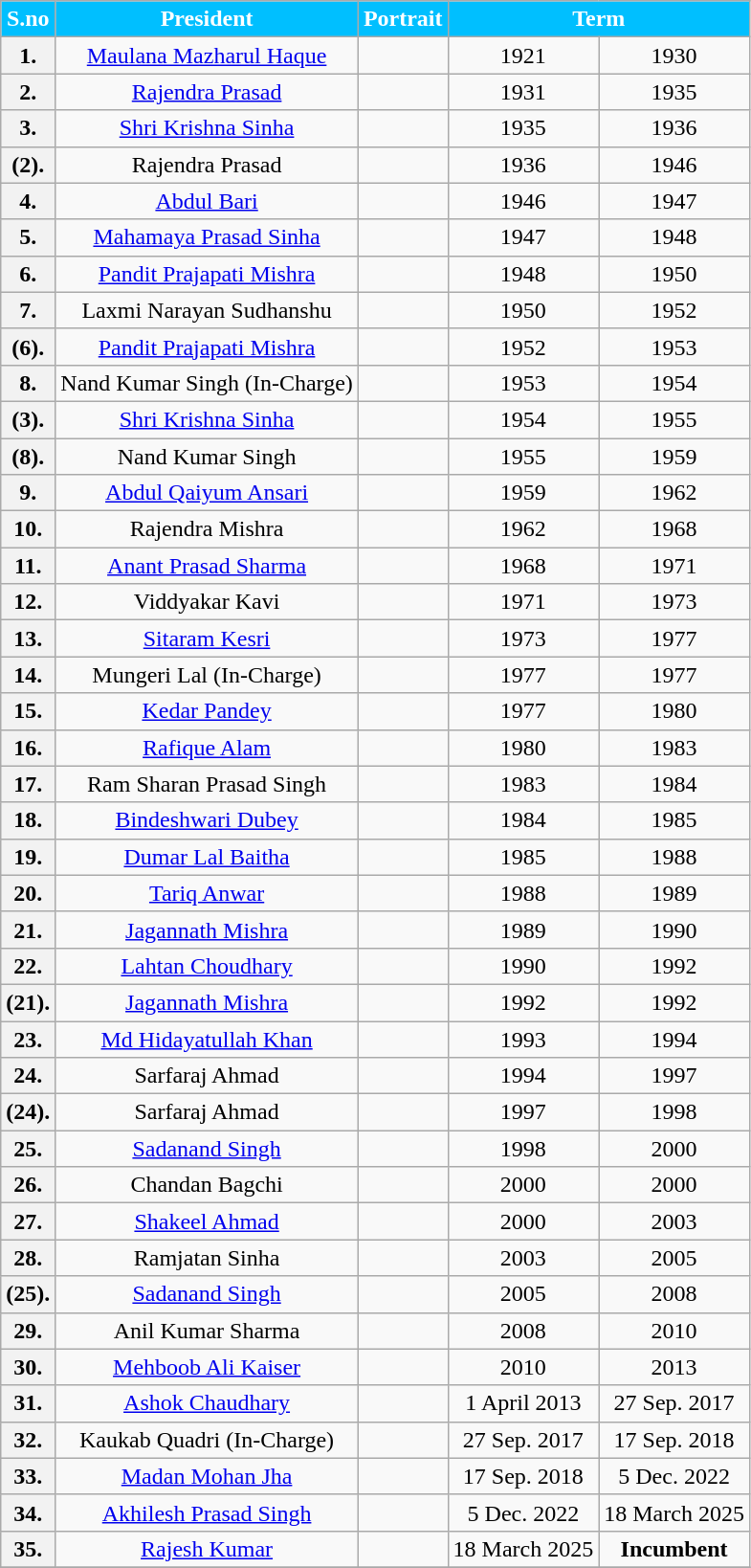<table class="wikitable sortable" style="text-align:center;">
<tr>
<th Style="background-color:#00BFFF; color:white">S.no</th>
<th Style="background-color:#00BFFF; color:white">President</th>
<th Style="background-color:#00BFFF; color:white">Portrait</th>
<th Style="background-color:#00BFFF; color:white" colspan=2>Term</th>
</tr>
<tr>
<th>1.</th>
<td><a href='#'>Maulana Mazharul Haque</a></td>
<td></td>
<td>1921</td>
<td>1930</td>
</tr>
<tr>
<th>2.</th>
<td><a href='#'>Rajendra Prasad</a></td>
<td></td>
<td>1931</td>
<td>1935</td>
</tr>
<tr>
<th>3.</th>
<td><a href='#'>Shri Krishna Sinha</a></td>
<td></td>
<td>1935</td>
<td>1936</td>
</tr>
<tr>
<th>(2).</th>
<td>Rajendra Prasad</td>
<td></td>
<td>1936</td>
<td>1946</td>
</tr>
<tr>
<th>4.</th>
<td><a href='#'>Abdul Bari</a></td>
<td></td>
<td>1946</td>
<td>1947</td>
</tr>
<tr>
<th>5.</th>
<td><a href='#'>Mahamaya Prasad Sinha</a></td>
<td></td>
<td>1947</td>
<td>1948</td>
</tr>
<tr>
<th>6.</th>
<td><a href='#'>Pandit Prajapati Mishra</a></td>
<td></td>
<td>1948</td>
<td>1950</td>
</tr>
<tr>
<th>7.</th>
<td>Laxmi Narayan Sudhanshu</td>
<td></td>
<td>1950</td>
<td>1952</td>
</tr>
<tr>
<th>(6).</th>
<td><a href='#'>Pandit Prajapati Mishra</a></td>
<td></td>
<td>1952</td>
<td>1953</td>
</tr>
<tr>
<th>8.</th>
<td>Nand Kumar Singh (In-Charge)</td>
<td></td>
<td>1953</td>
<td>1954</td>
</tr>
<tr>
<th>(3).</th>
<td><a href='#'>Shri Krishna Sinha</a></td>
<td></td>
<td>1954</td>
<td>1955</td>
</tr>
<tr>
<th>(8).</th>
<td>Nand Kumar Singh</td>
<td></td>
<td>1955</td>
<td>1959</td>
</tr>
<tr>
<th>9.</th>
<td><a href='#'>Abdul Qaiyum Ansari</a></td>
<td></td>
<td>1959</td>
<td>1962</td>
</tr>
<tr>
<th>10.</th>
<td>Rajendra Mishra</td>
<td></td>
<td>1962</td>
<td>1968</td>
</tr>
<tr>
<th>11.</th>
<td><a href='#'>Anant Prasad Sharma</a></td>
<td></td>
<td>1968</td>
<td>1971</td>
</tr>
<tr>
<th>12.</th>
<td>Viddyakar Kavi</td>
<td></td>
<td>1971</td>
<td>1973</td>
</tr>
<tr>
<th>13.</th>
<td><a href='#'>Sitaram Kesri</a></td>
<td></td>
<td>1973</td>
<td>1977</td>
</tr>
<tr>
<th>14.</th>
<td>Mungeri Lal (In-Charge)</td>
<td></td>
<td>1977</td>
<td>1977</td>
</tr>
<tr>
<th>15.</th>
<td><a href='#'>Kedar Pandey</a></td>
<td></td>
<td>1977</td>
<td>1980</td>
</tr>
<tr>
<th>16.</th>
<td><a href='#'>Rafique Alam</a></td>
<td></td>
<td>1980</td>
<td>1983</td>
</tr>
<tr>
<th>17.</th>
<td>Ram Sharan Prasad Singh</td>
<td></td>
<td>1983</td>
<td>1984</td>
</tr>
<tr>
<th>18.</th>
<td><a href='#'>Bindeshwari Dubey</a></td>
<td></td>
<td>1984</td>
<td>1985</td>
</tr>
<tr>
<th>19.</th>
<td><a href='#'>Dumar Lal Baitha</a></td>
<td></td>
<td>1985</td>
<td>1988</td>
</tr>
<tr>
<th>20.</th>
<td><a href='#'>Tariq Anwar</a></td>
<td></td>
<td>1988</td>
<td>1989</td>
</tr>
<tr>
<th>21.</th>
<td><a href='#'>Jagannath Mishra</a></td>
<td></td>
<td>1989</td>
<td>1990</td>
</tr>
<tr>
<th>22.</th>
<td><a href='#'>Lahtan Choudhary</a></td>
<td></td>
<td>1990</td>
<td>1992</td>
</tr>
<tr>
<th>(21).</th>
<td><a href='#'>Jagannath Mishra</a></td>
<td></td>
<td>1992</td>
<td>1992</td>
</tr>
<tr>
<th>23.</th>
<td><a href='#'>Md Hidayatullah Khan</a></td>
<td></td>
<td>1993</td>
<td>1994</td>
</tr>
<tr>
<th>24.</th>
<td>Sarfaraj Ahmad</td>
<td></td>
<td>1994</td>
<td>1997</td>
</tr>
<tr>
<th>(24).</th>
<td>Sarfaraj Ahmad</td>
<td></td>
<td>1997</td>
<td>1998</td>
</tr>
<tr>
<th>25.</th>
<td><a href='#'>Sadanand Singh</a></td>
<td></td>
<td>1998</td>
<td>2000</td>
</tr>
<tr>
<th>26.</th>
<td>Chandan Bagchi</td>
<td></td>
<td>2000</td>
<td>2000</td>
</tr>
<tr>
<th>27.</th>
<td><a href='#'>Shakeel Ahmad</a></td>
<td></td>
<td>2000</td>
<td>2003</td>
</tr>
<tr>
<th>28.</th>
<td>Ramjatan Sinha</td>
<td></td>
<td>2003</td>
<td>2005</td>
</tr>
<tr>
<th>(25).</th>
<td><a href='#'>Sadanand Singh</a></td>
<td></td>
<td>2005</td>
<td>2008</td>
</tr>
<tr>
<th>29.</th>
<td>Anil Kumar Sharma</td>
<td></td>
<td>2008</td>
<td>2010</td>
</tr>
<tr>
<th>30.</th>
<td><a href='#'>Mehboob Ali Kaiser</a></td>
<td></td>
<td>2010</td>
<td>2013</td>
</tr>
<tr>
<th>31.</th>
<td><a href='#'>Ashok Chaudhary</a></td>
<td></td>
<td>1 April 2013</td>
<td>27 Sep. 2017</td>
</tr>
<tr>
<th>32.</th>
<td>Kaukab Quadri (In-Charge)</td>
<td></td>
<td>27 Sep. 2017</td>
<td>17 Sep. 2018</td>
</tr>
<tr>
<th>33.</th>
<td><a href='#'>Madan Mohan Jha</a></td>
<td></td>
<td>17 Sep. 2018</td>
<td>5 Dec. 2022</td>
</tr>
<tr>
<th>34.</th>
<td><a href='#'>Akhilesh Prasad Singh</a></td>
<td></td>
<td>5 Dec. 2022</td>
<td>18 March 2025</td>
</tr>
<tr>
<th>35.</th>
<td><a href='#'>Rajesh Kumar</a></td>
<td></td>
<td>18 March 2025</td>
<td><strong>Incumbent</strong></td>
</tr>
<tr>
</tr>
</table>
